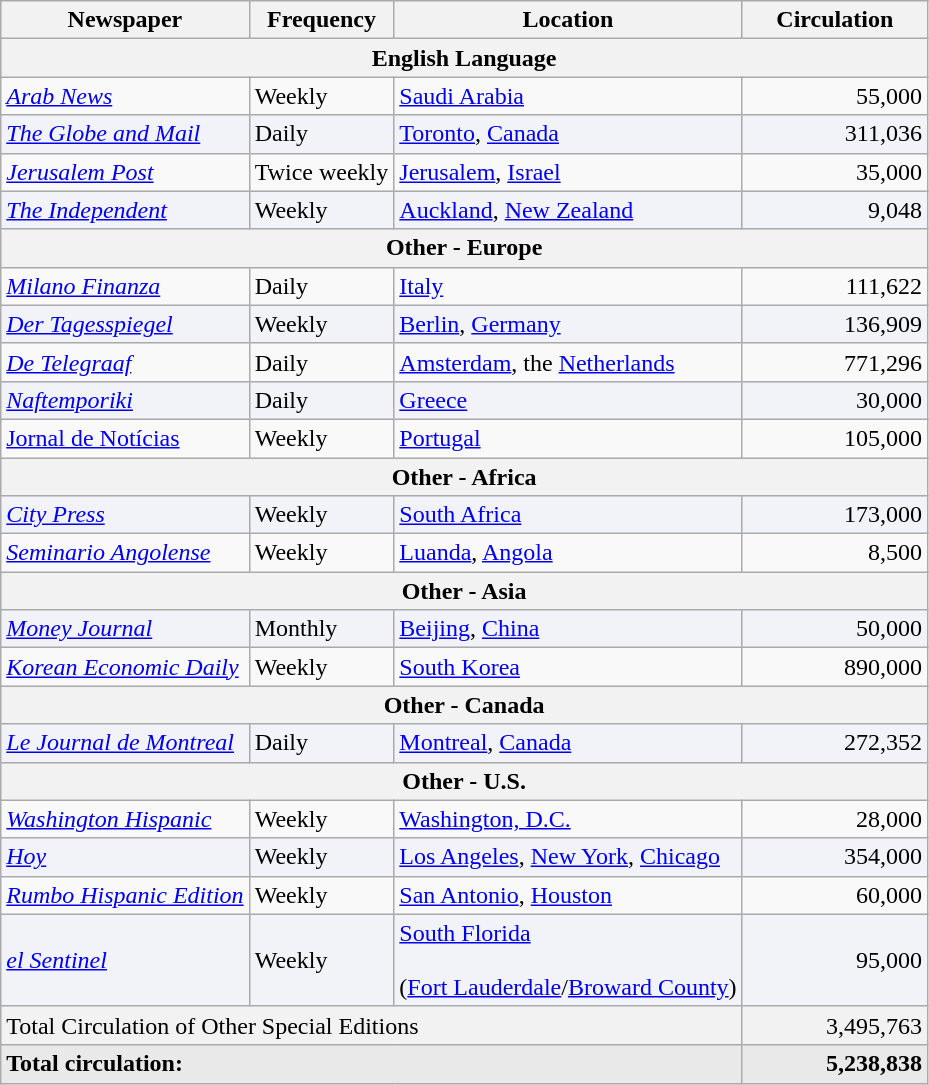<table class="wikitable">
<tr>
<th>Newspaper</th>
<th>Frequency</th>
<th>Location</th>
<th>Circulation</th>
</tr>
<tr>
<th colspan="4" align="left" style="background-color: #f2f2f2">English Language</th>
</tr>
<tr>
<td><em><a href='#'>Arab News</a></em></td>
<td>Weekly</td>
<td><a href='#'>Saudi Arabia</a></td>
<td align="right">55,000</td>
</tr>
<tr style="background-color: #f2f2f9">
<td><em><a href='#'>The Globe and Mail</a></em></td>
<td>Daily</td>
<td><a href='#'>Toronto</a>, <a href='#'>Canada</a></td>
<td align="right">311,036</td>
</tr>
<tr>
<td><em><a href='#'>Jerusalem Post</a></em></td>
<td>Twice weekly</td>
<td><a href='#'>Jerusalem</a>, <a href='#'>Israel</a></td>
<td align="right">35,000</td>
</tr>
<tr style="background-color: #f2f2f9">
<td><em><a href='#'>The Independent</a></em></td>
<td>Weekly</td>
<td><a href='#'>Auckland</a>, <a href='#'>New Zealand</a></td>
<td align="right">9,048</td>
</tr>
<tr>
<th colspan="4" align="left" style="background-color: #f2f2f2">Other - Europe</th>
</tr>
<tr>
<td><em><a href='#'>Milano Finanza</a></em></td>
<td>Daily</td>
<td><a href='#'>Italy</a></td>
<td align="right">111,622</td>
</tr>
<tr style="background-color: #f2f2f9">
<td><em><a href='#'>Der Tagesspiegel</a></em></td>
<td>Weekly</td>
<td><a href='#'>Berlin</a>, <a href='#'>Germany</a></td>
<td align="right">136,909</td>
</tr>
<tr>
<td><em><a href='#'>De Telegraaf</a></em></td>
<td>Daily</td>
<td><a href='#'>Amsterdam</a>, the <a href='#'>Netherlands</a></td>
<td align="right">771,296</td>
</tr>
<tr style="background-color: #f2f2f9">
<td><em><a href='#'>Naftemporiki</a></em></td>
<td>Daily</td>
<td><a href='#'>Greece</a></td>
<td align="right">30,000</td>
</tr>
<tr>
<td><a href='#'>Jornal de Notícias</a></td>
<td>Weekly</td>
<td><a href='#'>Portugal</a></td>
<td align="right">105,000</td>
</tr>
<tr>
<th colspan="4" align="left" style="background-color: #f2f2f2">Other - Africa</th>
</tr>
<tr style="background-color: #f2f2f9">
<td><em><a href='#'>City Press</a></em></td>
<td>Weekly</td>
<td><a href='#'>South Africa</a></td>
<td align="right">173,000</td>
</tr>
<tr>
<td><em><a href='#'>Seminario Angolense</a></em></td>
<td>Weekly</td>
<td><a href='#'>Luanda</a>, <a href='#'>Angola</a></td>
<td align="right">8,500</td>
</tr>
<tr>
<th colspan="4" align="left" style="background-color: #f2f2f2">Other - Asia</th>
</tr>
<tr style="background-color: #f2f2f9">
<td><em><a href='#'>Money Journal</a></em></td>
<td>Monthly</td>
<td><a href='#'>Beijing</a>, <a href='#'>China</a></td>
<td align="right">50,000</td>
</tr>
<tr>
<td><em><a href='#'>Korean Economic Daily</a></em></td>
<td>Weekly</td>
<td><a href='#'>South Korea</a></td>
<td align="right">890,000</td>
</tr>
<tr>
<th colspan="4" align="left" style="background-color: #f2f2f2">Other - Canada</th>
</tr>
<tr style="background-color: #f2f2f9">
<td><em><a href='#'>Le Journal de Montreal</a></em></td>
<td>Daily</td>
<td><a href='#'>Montreal</a>, <a href='#'>Canada</a></td>
<td align="right">272,352</td>
</tr>
<tr>
<th colspan="4" align="left" style="background-color: #f2f2f2">Other - U.S.</th>
</tr>
<tr>
<td><em><a href='#'>Washington Hispanic</a></em></td>
<td>Weekly</td>
<td><a href='#'>Washington, D.C.</a></td>
<td align="right">28,000</td>
</tr>
<tr style="background-color: #f2f2f9">
<td><em><a href='#'>Hoy</a></em></td>
<td>Weekly</td>
<td><a href='#'>Los Angeles</a>, <a href='#'>New York</a>, <a href='#'>Chicago</a></td>
<td align="right">354,000</td>
</tr>
<tr>
<td><em><a href='#'>Rumbo Hispanic Edition</a></em></td>
<td>Weekly</td>
<td><a href='#'>San Antonio</a>, <a href='#'>Houston</a></td>
<td align="right">60,000</td>
</tr>
<tr style="background-color: #f2f2f9">
<td><em><a href='#'>el Sentinel</a></em></td>
<td>Weekly</td>
<td><a href='#'>South Florida</a><br><br>(<a href='#'>Fort Lauderdale</a>/<a href='#'>Broward County</a>)</td>
<td align="right">95,000</td>
</tr>
<tr style="background-color: #f2f2f2">
<td width="80%" colspan="3">Total Circulation of Other Special Editions</td>
<td align="right" width="20%">3,495,763</td>
</tr>
<tr style="background-color: #e9e9e9">
<td colspan="3" height="19"><strong>Total circulation:</strong></td>
<td align="right"><strong>5,238,838</strong></td>
</tr>
</table>
